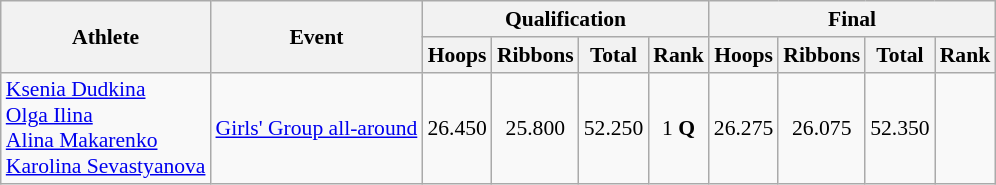<table class="wikitable" border="1" style="font-size:90%">
<tr>
<th rowspan=2>Athlete</th>
<th rowspan=2>Event</th>
<th colspan=4>Qualification</th>
<th colspan=4>Final</th>
</tr>
<tr>
<th>Hoops</th>
<th>Ribbons</th>
<th>Total</th>
<th>Rank</th>
<th>Hoops</th>
<th>Ribbons</th>
<th>Total</th>
<th>Rank</th>
</tr>
<tr>
<td><a href='#'>Ksenia Dudkina</a><br><a href='#'>Olga Ilina</a><br><a href='#'>Alina Makarenko</a><br><a href='#'>Karolina Sevastyanova</a></td>
<td><a href='#'>Girls' Group all-around</a></td>
<td align=center>26.450</td>
<td align=center>25.800</td>
<td align=center>52.250</td>
<td align=center>1 <strong>Q</strong></td>
<td align=center>26.275</td>
<td align=center>26.075</td>
<td align=center>52.350</td>
<td align=center></td>
</tr>
</table>
